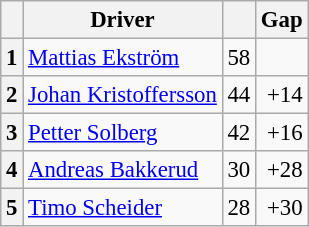<table class="wikitable" style="font-size: 95%;">
<tr>
<th></th>
<th>Driver</th>
<th></th>
<th>Gap</th>
</tr>
<tr>
<th>1</th>
<td> <a href='#'>Mattias Ekström</a></td>
<td align="right">58</td>
<td align="right"></td>
</tr>
<tr>
<th>2</th>
<td> <a href='#'>Johan Kristoffersson</a></td>
<td align="right">44</td>
<td align="right">+14</td>
</tr>
<tr>
<th>3</th>
<td> <a href='#'>Petter Solberg</a></td>
<td align="right">42</td>
<td align="right">+16</td>
</tr>
<tr>
<th>4</th>
<td> <a href='#'>Andreas Bakkerud</a></td>
<td align="right">30</td>
<td align="right">+28</td>
</tr>
<tr>
<th>5</th>
<td> <a href='#'>Timo Scheider</a></td>
<td align="right">28</td>
<td align="right">+30</td>
</tr>
</table>
